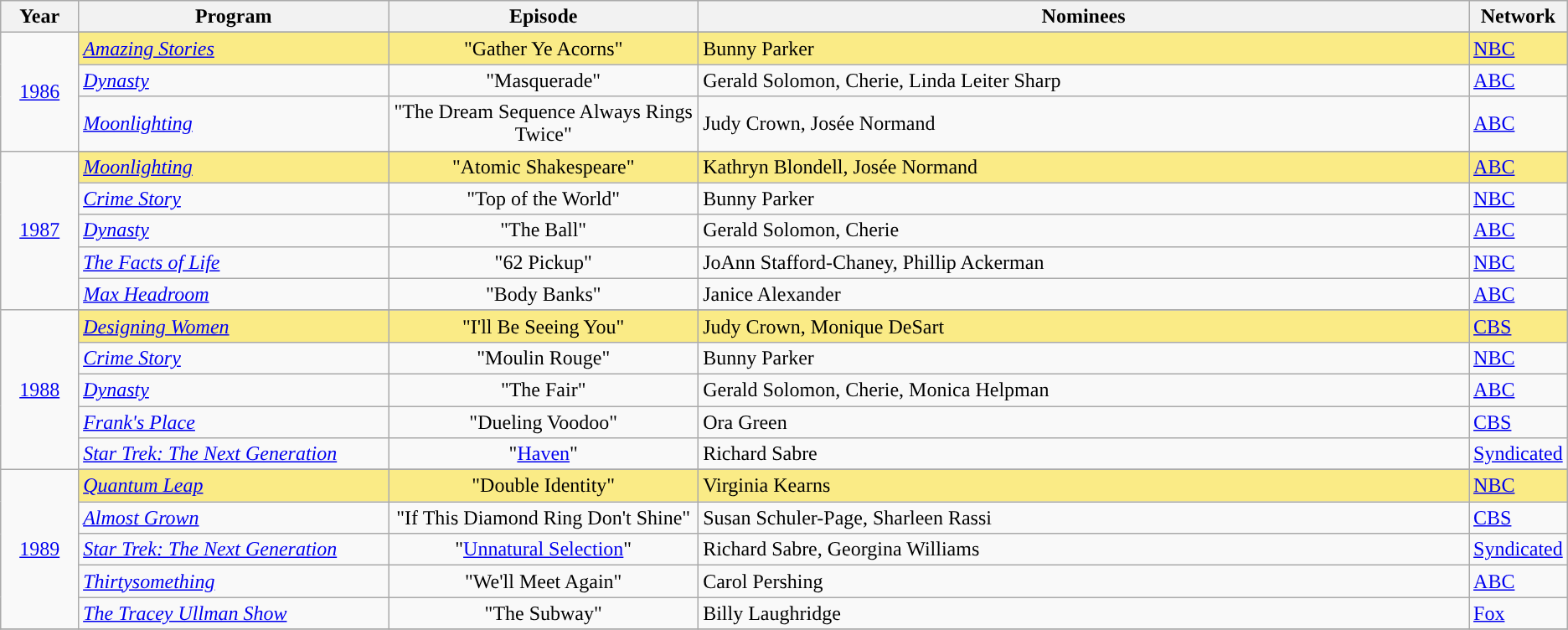<table class="wikitable">
<tr>
<th width="5%">Year</th>
<th width="20%">Program</th>
<th width="20%">Episode</th>
<th width="50%">Nominees</th>
<th width="5%">Network</th>
</tr>
<tr>
<td rowspan="4" style="text-align:center;"><a href='#'>1986</a><br></td>
</tr>
<tr style="background:#FAEB86;">
<td><em><a href='#'>Amazing Stories</a></em></td>
<td align=center>"Gather Ye Acorns"</td>
<td>Bunny Parker</td>
<td><a href='#'>NBC</a></td>
</tr>
<tr>
<td><em><a href='#'>Dynasty</a> </em></td>
<td align=center>"Masquerade"</td>
<td>Gerald Solomon, Cherie, Linda Leiter Sharp</td>
<td><a href='#'>ABC</a></td>
</tr>
<tr>
<td><em><a href='#'>Moonlighting</a> </em></td>
<td align=center>"The Dream Sequence Always Rings Twice"</td>
<td>Judy Crown, Josée Normand</td>
<td><a href='#'>ABC</a></td>
</tr>
<tr>
<td rowspan="6" style="text-align:center;"><a href='#'>1987</a><br></td>
</tr>
<tr style="background:#FAEB86;">
<td><em><a href='#'>Moonlighting</a></em></td>
<td align=center>"Atomic Shakespeare"</td>
<td>Kathryn Blondell, Josée Normand</td>
<td><a href='#'>ABC</a></td>
</tr>
<tr>
<td><em><a href='#'>Crime Story</a> </em></td>
<td align=center>"Top of the World"</td>
<td>Bunny Parker</td>
<td><a href='#'>NBC</a></td>
</tr>
<tr>
<td><em><a href='#'>Dynasty</a> </em></td>
<td align=center>"The Ball"</td>
<td>Gerald Solomon, Cherie</td>
<td><a href='#'>ABC</a></td>
</tr>
<tr>
<td><em><a href='#'>The Facts of Life</a> </em></td>
<td align=center>"62 Pickup"</td>
<td>JoAnn Stafford-Chaney, Phillip Ackerman</td>
<td><a href='#'>NBC</a></td>
</tr>
<tr>
<td><em><a href='#'>Max Headroom</a> </em></td>
<td align=center>"Body Banks"</td>
<td>Janice Alexander</td>
<td><a href='#'>ABC</a></td>
</tr>
<tr>
<td rowspan="6" style="text-align:center;"><a href='#'>1988</a><br></td>
</tr>
<tr style="background:#FAEB86;">
<td><em><a href='#'>Designing Women</a></em></td>
<td align=center>"I'll Be Seeing You"</td>
<td>Judy Crown, Monique DeSart</td>
<td><a href='#'>CBS</a></td>
</tr>
<tr>
<td><em><a href='#'>Crime Story</a> </em></td>
<td align=center>"Moulin Rouge"</td>
<td>Bunny Parker</td>
<td><a href='#'>NBC</a></td>
</tr>
<tr>
<td><em><a href='#'>Dynasty</a> </em></td>
<td align=center>"The Fair"</td>
<td>Gerald Solomon, Cherie, Monica Helpman</td>
<td><a href='#'>ABC</a></td>
</tr>
<tr>
<td><em><a href='#'>Frank's Place</a> </em></td>
<td align=center>"Dueling Voodoo"</td>
<td>Ora Green</td>
<td><a href='#'>CBS</a></td>
</tr>
<tr>
<td><em><a href='#'>Star Trek: The Next Generation</a> </em></td>
<td align=center>"<a href='#'>Haven</a>"</td>
<td>Richard Sabre</td>
<td><a href='#'>Syndicated</a></td>
</tr>
<tr>
<td rowspan="6" style="text-align:center;"><a href='#'>1989</a><br></td>
</tr>
<tr style="background:#FAEB86;">
<td><em><a href='#'>Quantum Leap</a></em></td>
<td align=center>"Double Identity"</td>
<td>Virginia Kearns</td>
<td><a href='#'>NBC</a></td>
</tr>
<tr>
<td><em><a href='#'>Almost Grown</a> </em></td>
<td align=center>"If This Diamond Ring Don't Shine"</td>
<td>Susan Schuler-Page, Sharleen Rassi</td>
<td><a href='#'>CBS</a></td>
</tr>
<tr>
<td><em><a href='#'>Star Trek: The Next Generation</a> </em></td>
<td align=center>"<a href='#'>Unnatural Selection</a>"</td>
<td>Richard Sabre, Georgina Williams</td>
<td><a href='#'>Syndicated</a></td>
</tr>
<tr>
<td><em><a href='#'>Thirtysomething</a> </em></td>
<td align=center>"We'll Meet Again"</td>
<td>Carol Pershing</td>
<td><a href='#'>ABC</a></td>
</tr>
<tr>
<td><em><a href='#'>The Tracey Ullman Show</a> </em></td>
<td align=center>"The Subway"</td>
<td>Billy Laughridge</td>
<td><a href='#'>Fox</a></td>
</tr>
<tr>
</tr>
</table>
